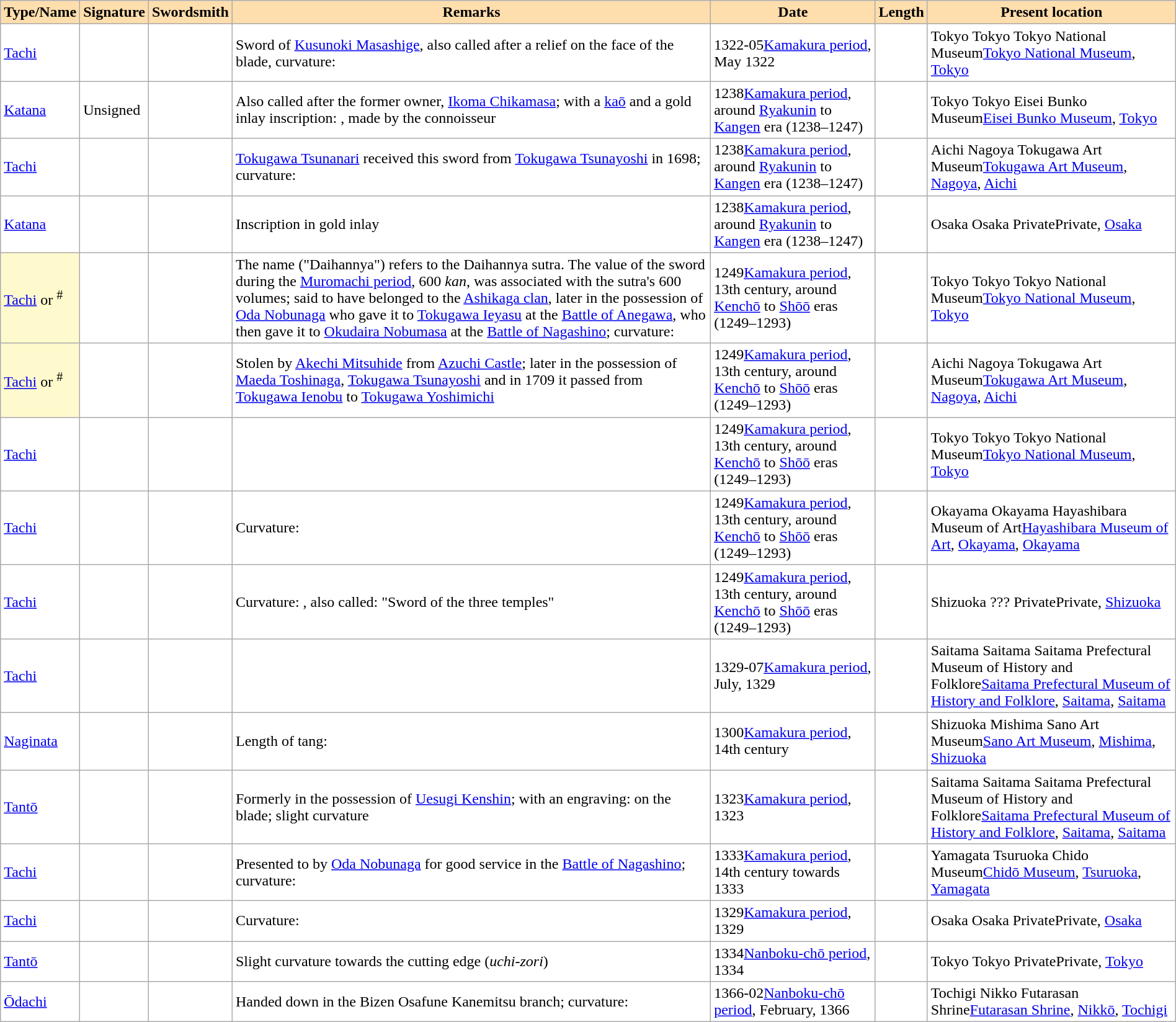<table class="wikitable" style="width:100%; background:#fff;">
<tr>
<th style="background:#ffdead;">Type/Name</th>
<th style="background:#ffdead;">Signature</th>
<th style="background:#ffdead;">Swordsmith</th>
<th style="background:#ffdead;">Remarks</th>
<th style="background:#ffdead;">Date</th>
<th style="background:#ffdead;">Length</th>
<th style="background:#ffdead;">Present location</th>
</tr>
<tr>
<td><a href='#'>Tachi</a></td>
<td></td>
<td></td>
<td>Sword of <a href='#'>Kusunoki Masashige</a>, also called  after a relief on the face of the blade, curvature: </td>
<td><span>1322-05</span><a href='#'>Kamakura period</a>, May 1322</td>
<td></td>
<td><span>Tokyo Tokyo Tokyo National Museum</span><a href='#'>Tokyo National Museum</a>, <a href='#'>Tokyo</a></td>
</tr>
<tr>
<td><a href='#'>Katana</a></td>
<td>Unsigned</td>
<td></td>
<td>Also called  after the former owner, <a href='#'>Ikoma Chikamasa</a>; with a <a href='#'>kaō</a> and a gold inlay inscription: , made by the connoisseur </td>
<td><span>1238</span><a href='#'>Kamakura period</a>, around <a href='#'>Ryakunin</a> to <a href='#'>Kangen</a> era (1238–1247)</td>
<td></td>
<td><span>Tokyo Tokyo Eisei Bunko Museum</span><a href='#'>Eisei Bunko Museum</a>, <a href='#'>Tokyo</a></td>
</tr>
<tr>
<td><a href='#'>Tachi</a></td>
<td></td>
<td></td>
<td><a href='#'>Tokugawa Tsunanari</a> received this sword from <a href='#'>Tokugawa Tsunayoshi</a> in 1698; curvature: </td>
<td><span>1238</span><a href='#'>Kamakura period</a>, around <a href='#'>Ryakunin</a> to <a href='#'>Kangen</a> era (1238–1247)</td>
<td></td>
<td><span>Aichi Nagoya Tokugawa Art Museum</span><a href='#'>Tokugawa Art Museum</a>, <a href='#'>Nagoya</a>, <a href='#'>Aichi</a></td>
</tr>
<tr>
<td><a href='#'>Katana</a></td>
<td></td>
<td></td>
<td>Inscription in gold inlay</td>
<td><span>1238</span><a href='#'>Kamakura period</a>, around <a href='#'>Ryakunin</a> to <a href='#'>Kangen</a> era (1238–1247)</td>
<td></td>
<td><span>Osaka Osaka Private</span>Private, <a href='#'>Osaka</a></td>
</tr>
<tr>
<td style="background:LemonChiffon;"><a href='#'>Tachi</a> or <sup>#</sup></td>
<td></td>
<td></td>
<td>The name ("Daihannya") refers to the Daihannya sutra. The value of the sword during the <a href='#'>Muromachi period</a>, 600 <em>kan</em>, was associated with the sutra's 600 volumes; said to have belonged to the <a href='#'>Ashikaga clan</a>, later in the possession of <a href='#'>Oda Nobunaga</a> who gave it to <a href='#'>Tokugawa Ieyasu</a> at the <a href='#'>Battle of Anegawa</a>, who then gave it to <a href='#'>Okudaira Nobumasa</a> at the <a href='#'>Battle of Nagashino</a>; curvature: </td>
<td><span>1249</span><a href='#'>Kamakura period</a>, 13th century, around <a href='#'>Kenchō</a> to <a href='#'>Shōō</a> eras (1249–1293)</td>
<td></td>
<td><span>Tokyo Tokyo Tokyo National Museum</span><a href='#'>Tokyo National Museum</a>, <a href='#'>Tokyo</a></td>
</tr>
<tr>
<td style="background:LemonChiffon;"><a href='#'>Tachi</a> or <sup>#</sup></td>
<td></td>
<td></td>
<td>Stolen by <a href='#'>Akechi Mitsuhide</a> from <a href='#'>Azuchi Castle</a>; later in the possession of <a href='#'>Maeda Toshinaga</a>, <a href='#'>Tokugawa Tsunayoshi</a> and in 1709 it passed from <a href='#'>Tokugawa Ienobu</a> to <a href='#'>Tokugawa Yoshimichi</a></td>
<td><span>1249</span><a href='#'>Kamakura period</a>, 13th century, around <a href='#'>Kenchō</a> to <a href='#'>Shōō</a> eras (1249–1293)</td>
<td></td>
<td><span>Aichi Nagoya Tokugawa Art Museum</span><a href='#'>Tokugawa Art Museum</a>, <a href='#'>Nagoya</a>, <a href='#'>Aichi</a></td>
</tr>
<tr>
<td><a href='#'>Tachi</a></td>
<td></td>
<td></td>
<td></td>
<td><span>1249</span><a href='#'>Kamakura period</a>, 13th century, around <a href='#'>Kenchō</a> to <a href='#'>Shōō</a> eras (1249–1293)</td>
<td></td>
<td><span>Tokyo Tokyo Tokyo National Museum</span><a href='#'>Tokyo National Museum</a>, <a href='#'>Tokyo</a></td>
</tr>
<tr>
<td><a href='#'>Tachi</a></td>
<td></td>
<td></td>
<td>Curvature: </td>
<td><span>1249</span><a href='#'>Kamakura period</a>, 13th century, around <a href='#'>Kenchō</a> to <a href='#'>Shōō</a> eras (1249–1293)</td>
<td></td>
<td><span>Okayama Okayama Hayashibara Museum of Art</span><a href='#'>Hayashibara Museum of Art</a>, <a href='#'>Okayama</a>, <a href='#'>Okayama</a></td>
</tr>
<tr>
<td><a href='#'>Tachi</a></td>
<td></td>
<td></td>
<td>Curvature: , also called: "Sword of the three temples"</td>
<td><span>1249</span><a href='#'>Kamakura period</a>, 13th century, around <a href='#'>Kenchō</a> to <a href='#'>Shōō</a> eras (1249–1293)</td>
<td></td>
<td><span>Shizuoka ??? Private</span>Private, <a href='#'>Shizuoka</a></td>
</tr>
<tr>
<td><a href='#'>Tachi</a></td>
<td></td>
<td></td>
<td></td>
<td><span>1329-07</span><a href='#'>Kamakura period</a>, July, 1329</td>
<td></td>
<td><span>Saitama Saitama Saitama Prefectural Museum of History and Folklore</span><a href='#'>Saitama Prefectural Museum of History and Folklore</a>, <a href='#'>Saitama</a>, <a href='#'>Saitama</a></td>
</tr>
<tr>
<td><a href='#'>Naginata</a></td>
<td></td>
<td></td>
<td>Length of tang: </td>
<td><span>1300</span><a href='#'>Kamakura period</a>, 14th century</td>
<td></td>
<td><span>Shizuoka Mishima Sano Art Museum</span><a href='#'>Sano Art Museum</a>, <a href='#'>Mishima</a>, <a href='#'>Shizuoka</a></td>
</tr>
<tr>
<td><a href='#'>Tantō</a></td>
<td></td>
<td></td>
<td>Formerly in the possession of <a href='#'>Uesugi Kenshin</a>; with an engraving:  on the blade; slight curvature</td>
<td><span>1323</span><a href='#'>Kamakura period</a>, 1323</td>
<td></td>
<td><span>Saitama Saitama Saitama Prefectural Museum of History and Folklore</span><a href='#'>Saitama Prefectural Museum of History and Folklore</a>, <a href='#'>Saitama</a>, <a href='#'>Saitama</a></td>
</tr>
<tr>
<td><a href='#'>Tachi</a></td>
<td></td>
<td></td>
<td>Presented to  by <a href='#'>Oda Nobunaga</a> for good service in the <a href='#'>Battle of Nagashino</a>; curvature: </td>
<td><span>1333</span><a href='#'>Kamakura period</a>, 14th century towards 1333</td>
<td></td>
<td><span>Yamagata Tsuruoka Chido Museum</span><a href='#'>Chidō Museum</a>, <a href='#'>Tsuruoka</a>, <a href='#'>Yamagata</a></td>
</tr>
<tr>
<td><a href='#'>Tachi</a></td>
<td></td>
<td></td>
<td>Curvature: </td>
<td><span>1329</span><a href='#'>Kamakura period</a>, 1329</td>
<td></td>
<td><span>Osaka Osaka Private</span>Private, <a href='#'>Osaka</a></td>
</tr>
<tr>
<td><a href='#'>Tantō</a></td>
<td></td>
<td></td>
<td>Slight curvature towards the cutting edge (<em>uchi-zori</em>)</td>
<td><span>1334</span><a href='#'>Nanboku-chō period</a>, 1334</td>
<td></td>
<td><span>Tokyo Tokyo Private</span>Private, <a href='#'>Tokyo</a></td>
</tr>
<tr>
<td><a href='#'>Ōdachi</a></td>
<td></td>
<td></td>
<td>Handed down in the Bizen Osafune Kanemitsu branch; curvature: </td>
<td><span>1366-02</span><a href='#'>Nanboku-chō period</a>, February, 1366</td>
<td></td>
<td><span>Tochigi Nikko Futarasan Shrine</span><a href='#'>Futarasan Shrine</a>, <a href='#'>Nikkō</a>, <a href='#'>Tochigi</a></td>
</tr>
</table>
